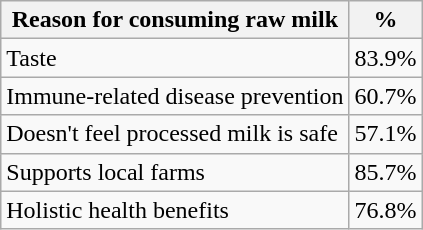<table class="wikitable">
<tr>
<th>Reason for consuming raw milk</th>
<th>%</th>
</tr>
<tr>
<td>Taste</td>
<td>83.9%</td>
</tr>
<tr>
<td>Immune-related disease prevention</td>
<td>60.7%</td>
</tr>
<tr>
<td>Doesn't feel processed milk is safe</td>
<td>57.1%</td>
</tr>
<tr>
<td>Supports local farms</td>
<td>85.7%</td>
</tr>
<tr>
<td>Holistic health benefits</td>
<td>76.8%</td>
</tr>
</table>
